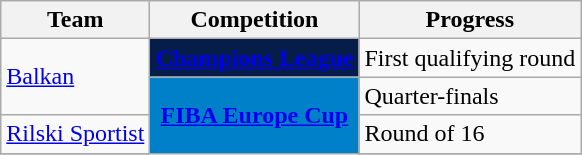<table class="wikitable sortable">
<tr>
<th>Team</th>
<th>Competition</th>
<th>Progress</th>
</tr>
<tr>
<td rowspan=2><a href='#'>Balkan</a></td>
<td style="background-color:#071D49;color:#D0D3D4;text-align:center"><strong><a href='#'><span>Champions League</span></a></strong></td>
<td>First qualifying round</td>
</tr>
<tr>
<td rowspan="3" style="background-color:#0080c8;color:#D0D3D4;text-align:center"><strong><a href='#'><span>FIBA Europe Cup</span></a></strong></td>
<td>Quarter-finals</td>
</tr>
<tr>
<td><a href='#'>Rilski Sportist</a></td>
<td>Round of 16</td>
</tr>
<tr>
</tr>
</table>
